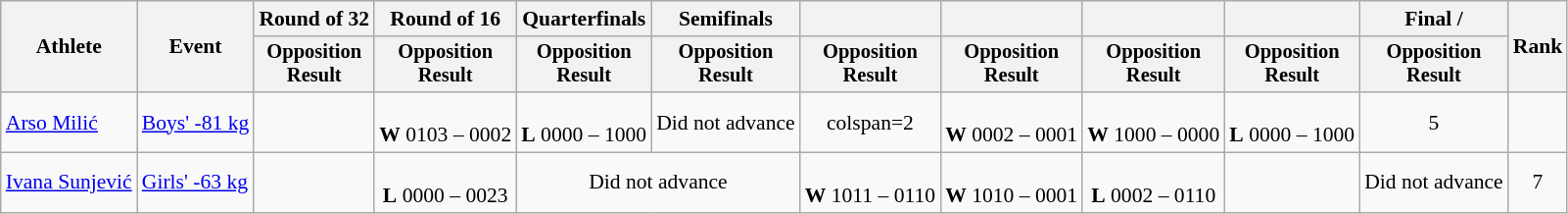<table class="wikitable" style="font-size:90%">
<tr>
<th rowspan="2">Athlete</th>
<th rowspan="2">Event</th>
<th>Round of 32</th>
<th>Round of 16</th>
<th>Quarterfinals</th>
<th>Semifinals</th>
<th></th>
<th></th>
<th></th>
<th></th>
<th>Final / </th>
<th rowspan=2>Rank</th>
</tr>
<tr style="font-size:95%">
<th>Opposition<br>Result</th>
<th>Opposition<br>Result</th>
<th>Opposition<br>Result</th>
<th>Opposition<br>Result</th>
<th>Opposition<br>Result</th>
<th>Opposition<br>Result</th>
<th>Opposition<br>Result</th>
<th>Opposition<br>Result</th>
<th>Opposition<br>Result</th>
</tr>
<tr align=center>
<td align=left><a href='#'>Arso Milić</a></td>
<td align=left><a href='#'>Boys' -81 kg</a></td>
<td></td>
<td><br><strong>W</strong> 0103 – 0002</td>
<td><br><strong>L</strong> 0000 – 1000</td>
<td>Did not advance</td>
<td>colspan=2 </td>
<td><br><strong>W</strong> 0002 – 0001</td>
<td><br><strong>W</strong> 1000 – 0000</td>
<td><br><strong>L</strong> 0000 – 1000</td>
<td>5</td>
</tr>
<tr align=center>
<td align=left><a href='#'>Ivana Sunjević</a></td>
<td align=left><a href='#'>Girls' -63 kg</a></td>
<td></td>
<td><br><strong>L</strong> 0000 – 0023</td>
<td colspan=2>Did not advance</td>
<td><br><strong>W</strong> 1011 – 0110</td>
<td><br><strong>W</strong> 1010 – 0001</td>
<td><br><strong>L</strong> 0002 – 0110</td>
<td></td>
<td>Did not advance</td>
<td>7</td>
</tr>
</table>
